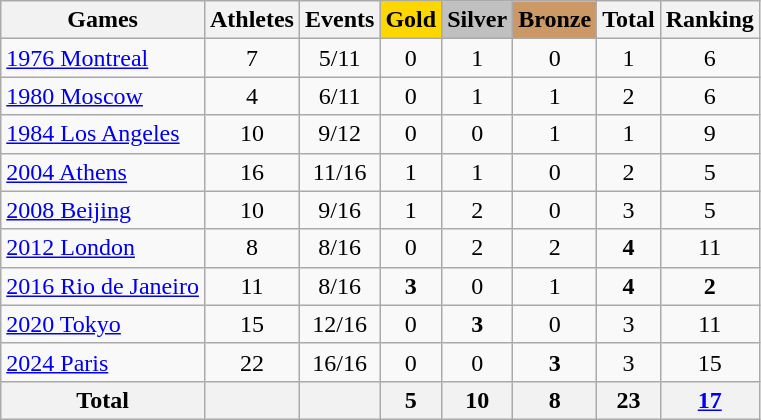<table class="wikitable sortable" style="text-align:center">
<tr>
<th>Games</th>
<th>Athletes</th>
<th>Events</th>
<th style="background-color:gold;">Gold</th>
<th style="background-color:silver;">Silver</th>
<th style="background-color:#c96;">Bronze</th>
<th>Total</th>
<th>Ranking</th>
</tr>
<tr>
<td align=left> <a href='#'>1976 Montreal</a></td>
<td>7</td>
<td>5/11</td>
<td>0</td>
<td>1</td>
<td>0</td>
<td>1</td>
<td>6</td>
</tr>
<tr>
<td align=left> <a href='#'>1980 Moscow</a></td>
<td>4</td>
<td>6/11</td>
<td>0</td>
<td>1</td>
<td>1</td>
<td>2</td>
<td>6</td>
</tr>
<tr>
<td align=left> <a href='#'>1984 Los Angeles</a></td>
<td>10</td>
<td>9/12</td>
<td>0</td>
<td>0</td>
<td>1</td>
<td>1</td>
<td>9</td>
</tr>
<tr>
<td align=left> <a href='#'>2004 Athens</a></td>
<td>16</td>
<td>11/16</td>
<td>1</td>
<td>1</td>
<td>0</td>
<td>2</td>
<td>5</td>
</tr>
<tr>
<td align=left> <a href='#'>2008 Beijing</a></td>
<td>10</td>
<td>9/16</td>
<td>1</td>
<td>2</td>
<td>0</td>
<td>3</td>
<td>5</td>
</tr>
<tr>
<td align=left> <a href='#'>2012 London</a></td>
<td>8</td>
<td>8/16</td>
<td>0</td>
<td>2</td>
<td>2</td>
<td><strong>4</strong></td>
<td>11</td>
</tr>
<tr>
<td align=left> <a href='#'>2016 Rio de Janeiro</a></td>
<td>11</td>
<td>8/16</td>
<td><strong>3</strong></td>
<td>0</td>
<td>1</td>
<td><strong>4</strong></td>
<td><strong>2</strong></td>
</tr>
<tr>
<td align=left> <a href='#'>2020 Tokyo</a></td>
<td>15</td>
<td>12/16</td>
<td>0</td>
<td><strong>3</strong></td>
<td>0</td>
<td>3</td>
<td>11</td>
</tr>
<tr>
<td align=left> <a href='#'>2024 Paris</a></td>
<td>22</td>
<td>16/16</td>
<td>0</td>
<td>0</td>
<td><strong>3</strong></td>
<td>3</td>
<td>15</td>
</tr>
<tr>
<th>Total</th>
<th></th>
<th></th>
<th>5</th>
<th>10</th>
<th>8</th>
<th>23</th>
<th><a href='#'>17</a></th>
</tr>
</table>
